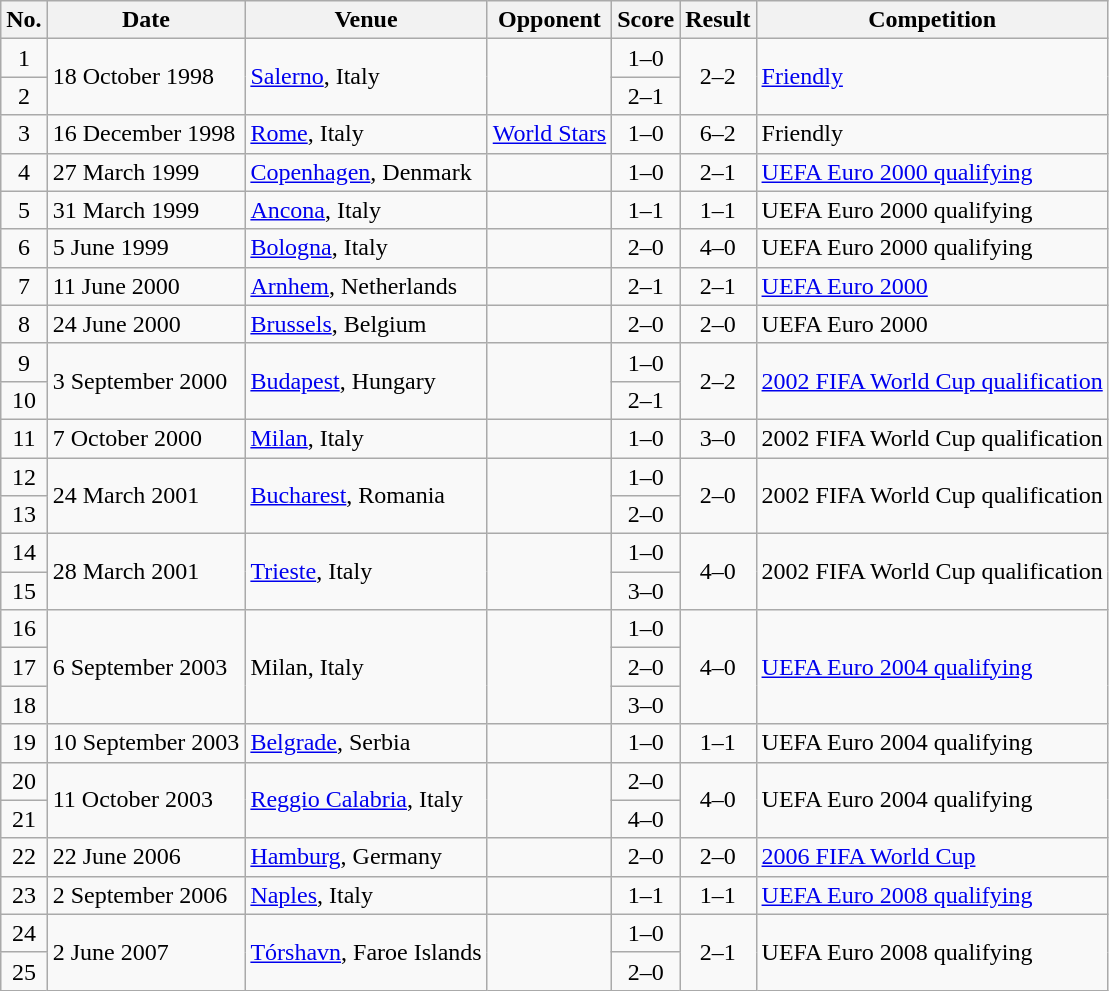<table class="wikitable sortable">
<tr>
<th scope="col">No.</th>
<th scope="col">Date</th>
<th scope="col">Venue</th>
<th scope="col">Opponent</th>
<th scope="col">Score</th>
<th scope="col">Result</th>
<th scope="col">Competition</th>
</tr>
<tr>
<td align="center">1</td>
<td rowspan="2">18 October 1998</td>
<td rowspan="2"><a href='#'>Salerno</a>, Italy</td>
<td rowspan="2"></td>
<td align="center">1–0</td>
<td rowspan="2" style="text-align:center">2–2</td>
<td rowspan="2"><a href='#'>Friendly</a></td>
</tr>
<tr>
<td align="center">2</td>
<td align="center">2–1</td>
</tr>
<tr>
<td align="center">3</td>
<td>16 December 1998</td>
<td><a href='#'>Rome</a>, Italy</td>
<td> <a href='#'>World Stars</a></td>
<td align="center">1–0</td>
<td align="center">6–2</td>
<td>Friendly</td>
</tr>
<tr>
<td align="center">4</td>
<td>27 March 1999</td>
<td><a href='#'>Copenhagen</a>, Denmark</td>
<td></td>
<td align="center">1–0</td>
<td align="center">2–1</td>
<td><a href='#'>UEFA Euro 2000 qualifying</a></td>
</tr>
<tr>
<td align="center">5</td>
<td>31 March 1999</td>
<td><a href='#'>Ancona</a>, Italy</td>
<td></td>
<td align="center">1–1</td>
<td align="center">1–1</td>
<td>UEFA Euro 2000 qualifying</td>
</tr>
<tr>
<td align="center">6</td>
<td>5 June 1999</td>
<td><a href='#'>Bologna</a>, Italy</td>
<td></td>
<td align="center">2–0</td>
<td align="center">4–0</td>
<td>UEFA Euro 2000 qualifying</td>
</tr>
<tr>
<td align="center">7</td>
<td>11 June 2000</td>
<td><a href='#'>Arnhem</a>, Netherlands</td>
<td></td>
<td align="center">2–1</td>
<td align="center">2–1</td>
<td><a href='#'>UEFA Euro 2000</a></td>
</tr>
<tr>
<td align="center">8</td>
<td>24 June 2000</td>
<td><a href='#'>Brussels</a>, Belgium</td>
<td></td>
<td align="center">2–0</td>
<td align="center">2–0</td>
<td>UEFA Euro 2000</td>
</tr>
<tr>
<td align="center">9</td>
<td rowspan="2">3 September 2000</td>
<td rowspan="2"><a href='#'>Budapest</a>, Hungary</td>
<td rowspan="2"></td>
<td align="center">1–0</td>
<td rowspan="2" style="text-align:center">2–2</td>
<td rowspan="2"><a href='#'>2002 FIFA World Cup qualification</a></td>
</tr>
<tr>
<td align="center">10</td>
<td align="center">2–1</td>
</tr>
<tr>
<td align="center">11</td>
<td>7 October 2000</td>
<td><a href='#'>Milan</a>, Italy</td>
<td></td>
<td align="center">1–0</td>
<td align="center">3–0</td>
<td>2002 FIFA World Cup qualification</td>
</tr>
<tr>
<td align="center">12</td>
<td rowspan="2">24 March 2001</td>
<td rowspan="2"><a href='#'>Bucharest</a>, Romania</td>
<td rowspan="2"></td>
<td align="center">1–0</td>
<td rowspan="2" style="text-align:center">2–0</td>
<td rowspan="2">2002 FIFA World Cup qualification</td>
</tr>
<tr>
<td align="center">13</td>
<td align="center">2–0</td>
</tr>
<tr>
<td align="center">14</td>
<td rowspan="2">28 March 2001</td>
<td rowspan="2"><a href='#'>Trieste</a>, Italy</td>
<td rowspan="2"></td>
<td align="center">1–0</td>
<td rowspan="2" style="text-align:center">4–0</td>
<td rowspan="2">2002 FIFA World Cup qualification</td>
</tr>
<tr>
<td align="center">15</td>
<td align="center">3–0</td>
</tr>
<tr>
<td align="center">16</td>
<td rowspan="3">6 September 2003</td>
<td rowspan="3">Milan, Italy</td>
<td rowspan="3"></td>
<td align="center">1–0</td>
<td rowspan="3" style="text-align:center">4–0</td>
<td rowspan="3"><a href='#'>UEFA Euro 2004 qualifying</a></td>
</tr>
<tr>
<td align="center">17</td>
<td align="center">2–0</td>
</tr>
<tr>
<td align="center">18</td>
<td align="center">3–0</td>
</tr>
<tr>
<td align="center">19</td>
<td>10 September 2003</td>
<td><a href='#'>Belgrade</a>, Serbia</td>
<td></td>
<td align="center">1–0</td>
<td align="center">1–1</td>
<td>UEFA Euro 2004 qualifying</td>
</tr>
<tr>
<td align="center">20</td>
<td rowspan="2">11 October 2003</td>
<td rowspan="2"><a href='#'>Reggio Calabria</a>, Italy</td>
<td rowspan="2"></td>
<td align="center">2–0</td>
<td rowspan="2" style="text-align:center">4–0</td>
<td rowspan="2">UEFA Euro 2004 qualifying</td>
</tr>
<tr>
<td align="center">21</td>
<td align="center">4–0</td>
</tr>
<tr>
<td align="center">22</td>
<td>22 June 2006</td>
<td><a href='#'>Hamburg</a>, Germany</td>
<td></td>
<td align="center">2–0</td>
<td align="center">2–0</td>
<td><a href='#'>2006 FIFA World Cup</a></td>
</tr>
<tr>
<td align="center">23</td>
<td>2 September 2006</td>
<td><a href='#'>Naples</a>, Italy</td>
<td></td>
<td align="center">1–1</td>
<td align="center">1–1</td>
<td><a href='#'>UEFA Euro 2008 qualifying</a></td>
</tr>
<tr>
<td align="center">24</td>
<td rowspan="2">2 June 2007</td>
<td rowspan="2"><a href='#'>Tórshavn</a>, Faroe Islands</td>
<td rowspan="2"></td>
<td align="center">1–0</td>
<td rowspan="2" style="text-align:center">2–1</td>
<td rowspan="2">UEFA Euro 2008 qualifying</td>
</tr>
<tr>
<td align="center">25</td>
<td align="center">2–0</td>
</tr>
</table>
